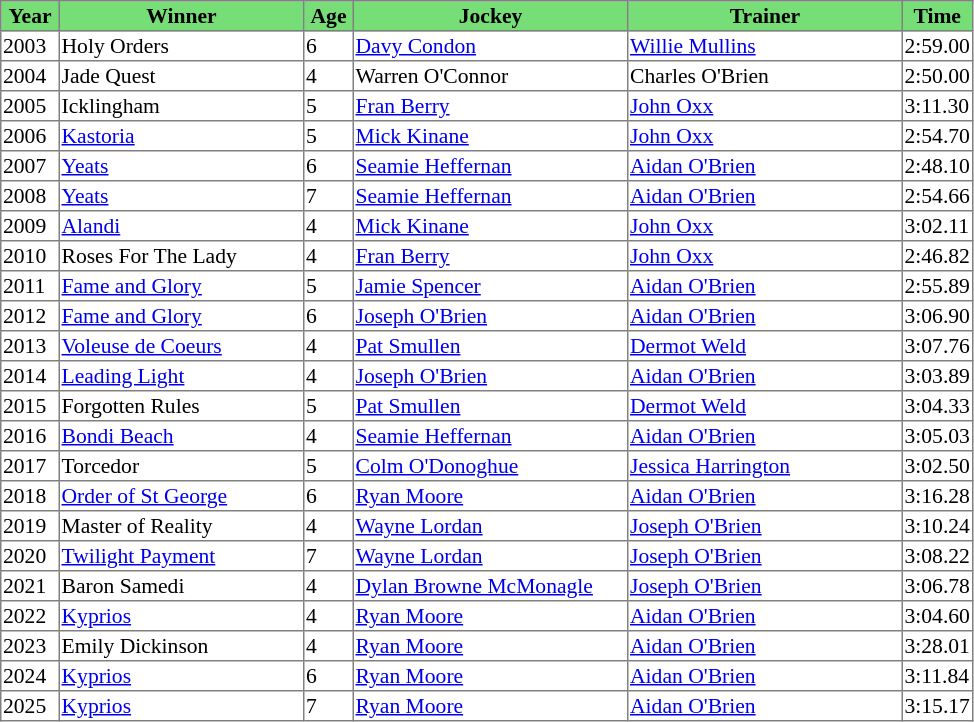<table class = "sortable" | border="1" style="border-collapse: collapse; font-size:90%">
<tr bgcolor="#77dd77" align="center">
<th style="width:36px"><strong>Year</strong></th>
<th style="width:160px"><strong>Winner</strong></th>
<th style="width:30px"><strong>Age</strong></th>
<th style="width:180px"><strong>Jockey</strong></th>
<th style="width:180px"><strong>Trainer</strong></th>
<th style="width:40px"><strong>Time</strong></th>
</tr>
<tr>
<td>2003</td>
<td>Holy Orders</td>
<td>6</td>
<td><a href='#'>Davy Condon</a></td>
<td><a href='#'>Willie Mullins</a></td>
<td>2:59.00</td>
</tr>
<tr>
<td>2004</td>
<td>Jade Quest</td>
<td>4</td>
<td>Warren O'Connor</td>
<td>Charles O'Brien</td>
<td>2:50.00</td>
</tr>
<tr>
<td>2005</td>
<td>Icklingham</td>
<td>5</td>
<td><a href='#'>Fran Berry</a></td>
<td><a href='#'>John Oxx</a></td>
<td>3:11.30</td>
</tr>
<tr>
<td>2006</td>
<td><a href='#'>Kastoria</a></td>
<td>5</td>
<td><a href='#'>Mick Kinane</a></td>
<td><a href='#'>John Oxx</a></td>
<td>2:54.70</td>
</tr>
<tr>
<td>2007</td>
<td><a href='#'>Yeats</a></td>
<td>6</td>
<td><a href='#'>Seamie Heffernan</a></td>
<td><a href='#'>Aidan O'Brien</a></td>
<td>2:48.10</td>
</tr>
<tr>
<td>2008</td>
<td><a href='#'>Yeats</a></td>
<td>7</td>
<td><a href='#'>Seamie Heffernan</a></td>
<td><a href='#'>Aidan O'Brien</a></td>
<td>2:54.66</td>
</tr>
<tr>
<td>2009</td>
<td><a href='#'>Alandi</a></td>
<td>4</td>
<td><a href='#'>Mick Kinane</a></td>
<td><a href='#'>John Oxx</a></td>
<td>3:02.11</td>
</tr>
<tr>
<td>2010</td>
<td>Roses For The Lady</td>
<td>4</td>
<td><a href='#'>Fran Berry</a></td>
<td><a href='#'>John Oxx</a></td>
<td>2:46.82</td>
</tr>
<tr>
<td>2011</td>
<td><a href='#'>Fame and Glory</a></td>
<td>5</td>
<td><a href='#'>Jamie Spencer</a></td>
<td><a href='#'>Aidan O'Brien</a></td>
<td>2:55.89</td>
</tr>
<tr>
<td>2012</td>
<td><a href='#'>Fame and Glory</a></td>
<td>6</td>
<td><a href='#'>Joseph O'Brien</a></td>
<td><a href='#'>Aidan O'Brien</a></td>
<td>3:06.90</td>
</tr>
<tr>
<td>2013</td>
<td><a href='#'>Voleuse de Coeurs</a></td>
<td>4</td>
<td><a href='#'>Pat Smullen</a></td>
<td><a href='#'>Dermot Weld</a></td>
<td>3:07.76</td>
</tr>
<tr>
<td>2014</td>
<td><a href='#'>Leading Light</a></td>
<td>4</td>
<td><a href='#'>Joseph O'Brien</a></td>
<td><a href='#'>Aidan O'Brien</a></td>
<td>3:03.89</td>
</tr>
<tr>
<td>2015</td>
<td>Forgotten Rules</td>
<td>5</td>
<td><a href='#'>Pat Smullen</a></td>
<td><a href='#'>Dermot Weld</a></td>
<td>3:04.33</td>
</tr>
<tr>
<td>2016</td>
<td><a href='#'>Bondi Beach</a></td>
<td>4</td>
<td><a href='#'>Seamie Heffernan</a></td>
<td><a href='#'>Aidan O'Brien</a></td>
<td>3:05.03</td>
</tr>
<tr>
<td>2017</td>
<td>Torcedor</td>
<td>5</td>
<td><a href='#'>Colm O'Donoghue</a></td>
<td><a href='#'>Jessica Harrington</a></td>
<td>3:02.50</td>
</tr>
<tr>
<td>2018</td>
<td><a href='#'>Order of St George</a></td>
<td>6</td>
<td><a href='#'>Ryan Moore</a></td>
<td><a href='#'>Aidan O'Brien</a></td>
<td>3:16.28</td>
</tr>
<tr>
<td>2019</td>
<td>Master of Reality</td>
<td>4</td>
<td><a href='#'>Wayne Lordan</a></td>
<td><a href='#'>Joseph O'Brien</a></td>
<td>3:10.24</td>
</tr>
<tr>
<td>2020</td>
<td><a href='#'>Twilight Payment</a></td>
<td>7</td>
<td><a href='#'>Wayne Lordan</a></td>
<td><a href='#'>Joseph O'Brien</a></td>
<td>3:08.22</td>
</tr>
<tr>
<td>2021</td>
<td>Baron Samedi</td>
<td>4</td>
<td><a href='#'>Dylan Browne McMonagle</a></td>
<td><a href='#'>Joseph O'Brien</a></td>
<td>3:06.78</td>
</tr>
<tr>
<td>2022</td>
<td><a href='#'>Kyprios</a></td>
<td>4</td>
<td><a href='#'>Ryan Moore</a></td>
<td><a href='#'>Aidan O'Brien</a></td>
<td>3:04.60</td>
</tr>
<tr>
<td>2023</td>
<td>Emily Dickinson</td>
<td>4</td>
<td><a href='#'>Ryan Moore</a></td>
<td><a href='#'>Aidan O'Brien</a></td>
<td>3:28.01</td>
</tr>
<tr>
<td>2024</td>
<td><a href='#'>Kyprios</a></td>
<td>6</td>
<td><a href='#'>Ryan Moore</a></td>
<td><a href='#'>Aidan O'Brien</a></td>
<td>3:11.84</td>
</tr>
<tr>
<td>2025</td>
<td><a href='#'>Kyprios</a></td>
<td>7</td>
<td><a href='#'>Ryan Moore</a></td>
<td><a href='#'>Aidan O'Brien</a></td>
<td>3:15.17</td>
</tr>
</table>
